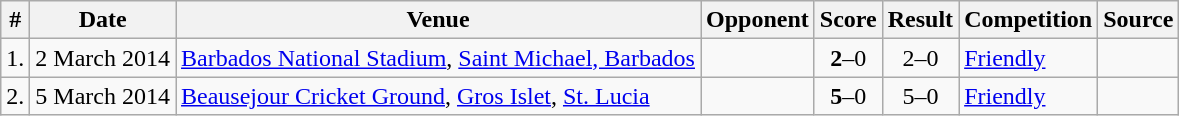<table class="wikitable sortable">
<tr>
<th>#</th>
<th>Date</th>
<th>Venue</th>
<th>Opponent</th>
<th>Score</th>
<th>Result</th>
<th>Competition</th>
<th>Source</th>
</tr>
<tr>
<td>1.</td>
<td>2 March 2014</td>
<td><a href='#'>Barbados National Stadium</a>, <a href='#'>Saint Michael, Barbados</a></td>
<td></td>
<td align=center><strong>2</strong>–0</td>
<td align=center>2–0</td>
<td><a href='#'>Friendly</a></td>
<td></td>
</tr>
<tr>
<td>2.</td>
<td>5 March 2014</td>
<td><a href='#'>Beausejour Cricket Ground</a>, <a href='#'>Gros Islet</a>, <a href='#'>St. Lucia</a></td>
<td></td>
<td align=center><strong>5</strong>–0</td>
<td align=center>5–0</td>
<td><a href='#'>Friendly</a></td>
<td></td>
</tr>
</table>
